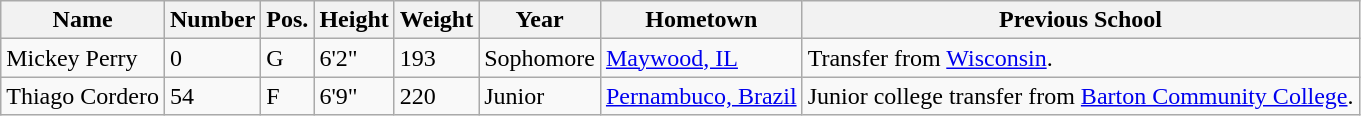<table class="wikitable sortable">
<tr>
<th>Name</th>
<th>Number</th>
<th>Pos.</th>
<th>Height</th>
<th>Weight</th>
<th>Year</th>
<th>Hometown</th>
<th class="unsortable">Previous School</th>
</tr>
<tr>
<td sortname>Mickey Perry</td>
<td>0</td>
<td>G</td>
<td>6'2"</td>
<td>193</td>
<td>Sophomore</td>
<td><a href='#'>Maywood, IL</a></td>
<td>Transfer from <a href='#'>Wisconsin</a>.</td>
</tr>
<tr>
<td sortname>Thiago Cordero</td>
<td>54</td>
<td>F</td>
<td>6'9"</td>
<td>220</td>
<td>Junior</td>
<td><a href='#'>Pernambuco, Brazil</a></td>
<td>Junior college transfer from <a href='#'>Barton Community College</a>.</td>
</tr>
</table>
